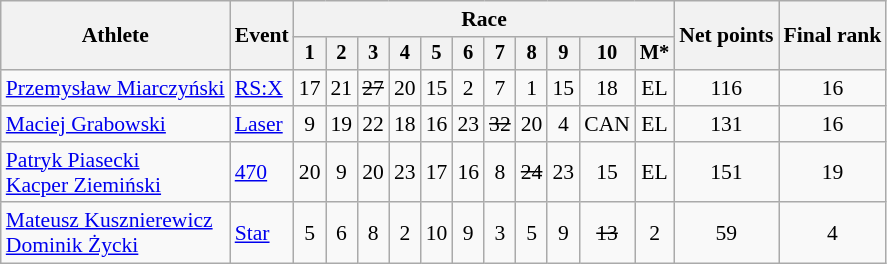<table class="wikitable" style="font-size:90%">
<tr>
<th rowspan="2">Athlete</th>
<th rowspan="2">Event</th>
<th colspan=11>Race</th>
<th rowspan=2>Net points</th>
<th rowspan=2>Final rank</th>
</tr>
<tr style="font-size:95%">
<th>1</th>
<th>2</th>
<th>3</th>
<th>4</th>
<th>5</th>
<th>6</th>
<th>7</th>
<th>8</th>
<th>9</th>
<th>10</th>
<th>M*</th>
</tr>
<tr align=center>
<td align=left><a href='#'>Przemysław Miarczyński</a></td>
<td align=left><a href='#'>RS:X</a></td>
<td>17</td>
<td>21</td>
<td><s>27</s></td>
<td>20</td>
<td>15</td>
<td>2</td>
<td>7</td>
<td>1</td>
<td>15</td>
<td>18</td>
<td>EL</td>
<td>116</td>
<td>16</td>
</tr>
<tr align=center>
<td align=left><a href='#'>Maciej Grabowski</a></td>
<td align=left><a href='#'>Laser</a></td>
<td>9</td>
<td>19</td>
<td>22</td>
<td>18</td>
<td>16</td>
<td>23</td>
<td><s>32</s></td>
<td>20</td>
<td>4</td>
<td>CAN</td>
<td>EL</td>
<td>131</td>
<td>16</td>
</tr>
<tr align=center>
<td align=left><a href='#'>Patryk Piasecki</a><br><a href='#'>Kacper Ziemiński</a></td>
<td align=left><a href='#'>470</a></td>
<td>20</td>
<td>9</td>
<td>20</td>
<td>23</td>
<td>17</td>
<td>16</td>
<td>8</td>
<td><s>24</s></td>
<td>23</td>
<td>15</td>
<td>EL</td>
<td>151</td>
<td>19</td>
</tr>
<tr align=center>
<td align=left><a href='#'>Mateusz Kusznierewicz</a><br><a href='#'>Dominik Życki</a></td>
<td align=left><a href='#'>Star</a></td>
<td>5</td>
<td>6</td>
<td>8</td>
<td>2</td>
<td>10</td>
<td>9</td>
<td>3</td>
<td>5</td>
<td>9</td>
<td><s>13</s></td>
<td>2</td>
<td>59</td>
<td>4</td>
</tr>
</table>
